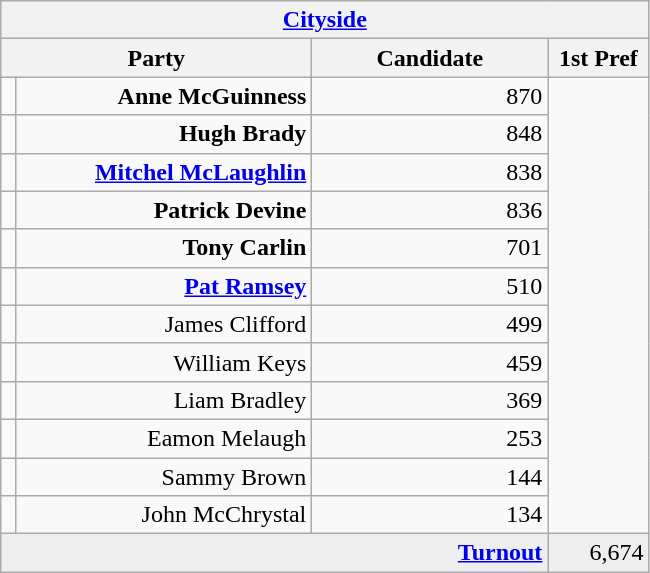<table class="wikitable">
<tr>
<th colspan="4" align="center"><a href='#'>Cityside</a></th>
</tr>
<tr>
<th colspan="2" align="center" width=200>Party</th>
<th width=150>Candidate</th>
<th width=60>1st Pref</th>
</tr>
<tr>
<td></td>
<td align="right"><strong>Anne McGuinness</strong></td>
<td align="right">870</td>
</tr>
<tr>
<td></td>
<td align="right"><strong>Hugh Brady</strong></td>
<td align="right">848</td>
</tr>
<tr>
<td></td>
<td align="right"><strong><a href='#'>Mitchel McLaughlin</a></strong></td>
<td align="right">838</td>
</tr>
<tr>
<td></td>
<td align="right"><strong>Patrick Devine</strong></td>
<td align="right">836</td>
</tr>
<tr>
<td></td>
<td align="right"><strong>Tony Carlin</strong></td>
<td align="right">701</td>
</tr>
<tr>
<td></td>
<td align="right"><strong><a href='#'>Pat Ramsey</a></strong></td>
<td align="right">510</td>
</tr>
<tr>
<td></td>
<td align="right">James Clifford</td>
<td align="right">499</td>
</tr>
<tr>
<td></td>
<td align="right">William Keys</td>
<td align="right">459</td>
</tr>
<tr>
<td></td>
<td align="right">Liam Bradley</td>
<td align="right">369</td>
</tr>
<tr>
<td></td>
<td align="right">Eamon Melaugh</td>
<td align="right">253</td>
</tr>
<tr>
<td></td>
<td align="right">Sammy Brown</td>
<td align="right">144</td>
</tr>
<tr>
<td></td>
<td align="right">John McChrystal</td>
<td align="right">134</td>
</tr>
<tr bgcolor="EEEEEE">
<td colspan=3 align="right"><strong><a href='#'>Turnout</a></strong></td>
<td align="right">6,674</td>
</tr>
</table>
